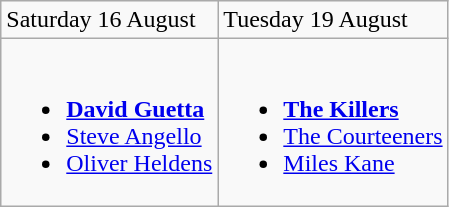<table class="wikitable">
<tr>
<td>Saturday 16 August</td>
<td>Tuesday 19 August</td>
</tr>
<tr valign="top">
<td><br><ul><li><strong><a href='#'>David Guetta</a></strong></li><li><a href='#'>Steve Angello</a></li><li><a href='#'>Oliver Heldens</a></li></ul></td>
<td><br><ul><li><strong><a href='#'>The Killers</a></strong></li><li><a href='#'>The Courteeners</a></li><li><a href='#'>Miles Kane</a></li></ul></td>
</tr>
</table>
